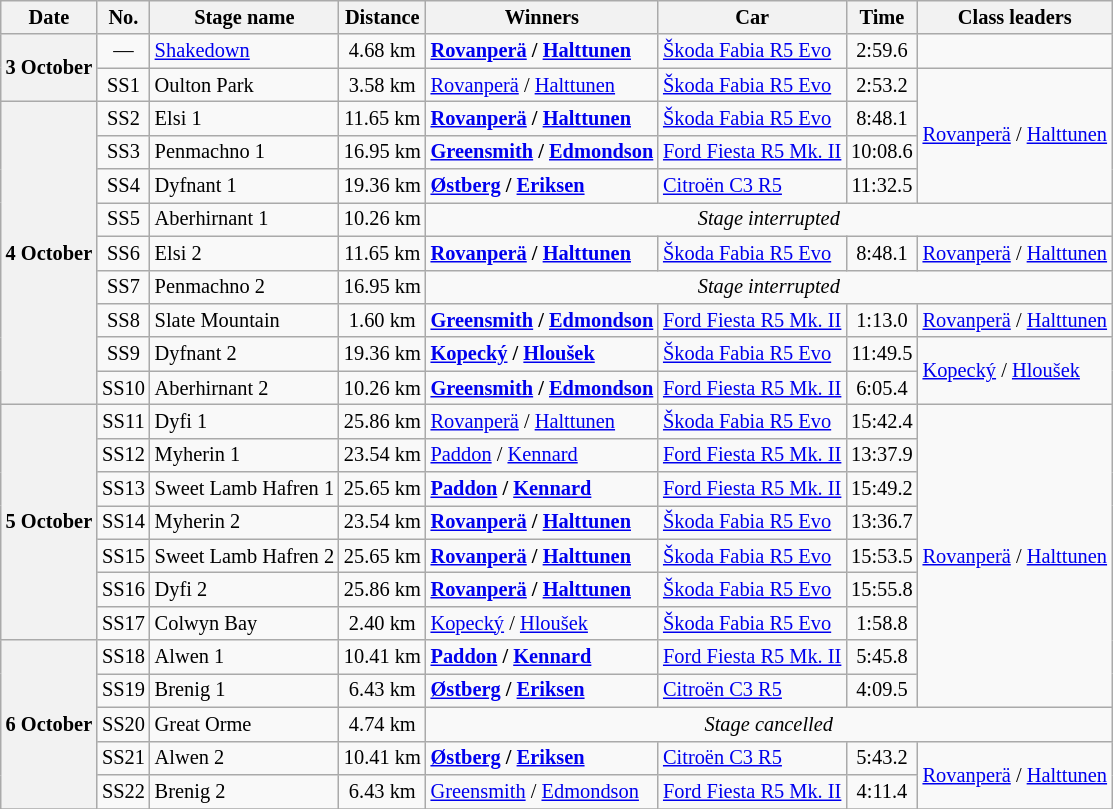<table class="wikitable" style="font-size: 85%;">
<tr>
<th>Date</th>
<th>No.</th>
<th>Stage name</th>
<th>Distance</th>
<th>Winners</th>
<th>Car</th>
<th>Time</th>
<th>Class leaders</th>
</tr>
<tr>
<th nowrap rowspan="2">3 October</th>
<td align="center">—</td>
<td nowrap><a href='#'>Shakedown</a></td>
<td align="center">4.68 km</td>
<td><strong><a href='#'>Rovanperä</a> / <a href='#'>Halttunen</a></strong></td>
<td><a href='#'>Škoda Fabia R5 Evo</a></td>
<td align="center">2:59.6</td>
<td></td>
</tr>
<tr>
<td align="center">SS1</td>
<td>Oulton Park</td>
<td align="center">3.58 km</td>
<td><a href='#'>Rovanperä</a> / <a href='#'>Halttunen</a></td>
<td><a href='#'>Škoda Fabia R5 Evo</a></td>
<td align="center">2:53.2</td>
<td rowspan="4"><a href='#'>Rovanperä</a> / <a href='#'>Halttunen</a></td>
</tr>
<tr>
<th rowspan="9">4 October</th>
<td align="center">SS2</td>
<td>Elsi 1</td>
<td align="center">11.65 km</td>
<td><strong><a href='#'>Rovanperä</a> / <a href='#'>Halttunen</a></strong></td>
<td><a href='#'>Škoda Fabia R5 Evo</a></td>
<td align="center">8:48.1</td>
</tr>
<tr>
<td align="center">SS3</td>
<td>Penmachno 1</td>
<td align="center">16.95 km</td>
<td><strong><a href='#'>Greensmith</a> / <a href='#'>Edmondson</a></strong></td>
<td><a href='#'>Ford Fiesta R5 Mk. II</a></td>
<td align="center">10:08.6</td>
</tr>
<tr>
<td align="center">SS4</td>
<td>Dyfnant 1</td>
<td align="center">19.36 km</td>
<td><strong><a href='#'>Østberg</a> / <a href='#'>Eriksen</a></strong></td>
<td><a href='#'>Citroën C3 R5</a></td>
<td align="center">11:32.5</td>
</tr>
<tr>
<td align="center">SS5</td>
<td>Aberhirnant 1</td>
<td align="center">10.26 km</td>
<td colspan="4" align="center"><em>Stage interrupted</em></td>
</tr>
<tr>
<td align="center">SS6</td>
<td>Elsi 2</td>
<td align="center">11.65 km</td>
<td><strong><a href='#'>Rovanperä</a> / <a href='#'>Halttunen</a></strong></td>
<td><a href='#'>Škoda Fabia R5 Evo</a></td>
<td align="center">8:48.1</td>
<td><a href='#'>Rovanperä</a> / <a href='#'>Halttunen</a></td>
</tr>
<tr>
<td align="center">SS7</td>
<td>Penmachno 2</td>
<td align="center">16.95 km</td>
<td colspan="4" align="center"><em>Stage interrupted</em></td>
</tr>
<tr>
<td align="center">SS8</td>
<td>Slate Mountain</td>
<td align="center">1.60 km</td>
<td><strong><a href='#'>Greensmith</a> / <a href='#'>Edmondson</a></strong></td>
<td><a href='#'>Ford Fiesta R5 Mk. II</a></td>
<td align="center">1:13.0</td>
<td><a href='#'>Rovanperä</a> / <a href='#'>Halttunen</a></td>
</tr>
<tr>
<td align="center">SS9</td>
<td>Dyfnant 2</td>
<td align="center">19.36 km</td>
<td><strong><a href='#'>Kopecký</a> / <a href='#'>Hloušek</a></strong></td>
<td><a href='#'>Škoda Fabia R5 Evo</a></td>
<td align="center">11:49.5</td>
<td rowspan="2"><a href='#'>Kopecký</a> / <a href='#'>Hloušek</a></td>
</tr>
<tr>
<td align="center">SS10</td>
<td>Aberhirnant 2</td>
<td align="center">10.26 km</td>
<td><strong><a href='#'>Greensmith</a> / <a href='#'>Edmondson</a></strong></td>
<td><a href='#'>Ford Fiesta R5 Mk. II</a></td>
<td align="center">6:05.4</td>
</tr>
<tr>
<th rowspan="7">5 October</th>
<td align="center">SS11</td>
<td>Dyfi 1</td>
<td align="center">25.86 km</td>
<td><a href='#'>Rovanperä</a> / <a href='#'>Halttunen</a></td>
<td><a href='#'>Škoda Fabia R5 Evo</a></td>
<td align="center">15:42.4</td>
<td rowspan="9"><a href='#'>Rovanperä</a> / <a href='#'>Halttunen</a></td>
</tr>
<tr>
<td align="center">SS12</td>
<td>Myherin 1</td>
<td align="center">23.54 km</td>
<td><a href='#'>Paddon</a> / <a href='#'>Kennard</a></td>
<td><a href='#'>Ford Fiesta R5 Mk. II</a></td>
<td align="center">13:37.9</td>
</tr>
<tr>
<td align="center">SS13</td>
<td>Sweet Lamb Hafren 1</td>
<td align="center">25.65 km</td>
<td><strong><a href='#'>Paddon</a> / <a href='#'>Kennard</a></strong></td>
<td><a href='#'>Ford Fiesta R5 Mk. II</a></td>
<td align="center">15:49.2</td>
</tr>
<tr>
<td align="center">SS14</td>
<td>Myherin 2</td>
<td align="center">23.54 km</td>
<td><strong><a href='#'>Rovanperä</a> / <a href='#'>Halttunen</a></strong></td>
<td><a href='#'>Škoda Fabia R5 Evo</a></td>
<td align="center">13:36.7</td>
</tr>
<tr>
<td align="center">SS15</td>
<td>Sweet Lamb Hafren 2</td>
<td align="center">25.65 km</td>
<td><strong><a href='#'>Rovanperä</a> / <a href='#'>Halttunen</a></strong></td>
<td><a href='#'>Škoda Fabia R5 Evo</a></td>
<td align="center">15:53.5</td>
</tr>
<tr>
<td align="center">SS16</td>
<td>Dyfi 2</td>
<td align="center">25.86 km</td>
<td><strong><a href='#'>Rovanperä</a> / <a href='#'>Halttunen</a></strong></td>
<td><a href='#'>Škoda Fabia R5 Evo</a></td>
<td align="center">15:55.8</td>
</tr>
<tr>
<td align="center">SS17</td>
<td>Colwyn Bay</td>
<td align="center">2.40 km</td>
<td><a href='#'>Kopecký</a> / <a href='#'>Hloušek</a></td>
<td><a href='#'>Škoda Fabia R5 Evo</a></td>
<td align="center">1:58.8</td>
</tr>
<tr>
<th rowspan="5">6 October</th>
<td align="center">SS18</td>
<td>Alwen 1</td>
<td align="center">10.41 km</td>
<td><strong><a href='#'>Paddon</a> / <a href='#'>Kennard</a></strong></td>
<td><a href='#'>Ford Fiesta R5 Mk. II</a></td>
<td align="center">5:45.8</td>
</tr>
<tr>
<td align="center">SS19</td>
<td>Brenig 1</td>
<td align="center">6.43 km</td>
<td><strong><a href='#'>Østberg</a> / <a href='#'>Eriksen</a></strong></td>
<td><a href='#'>Citroën C3 R5</a></td>
<td align="center">4:09.5</td>
</tr>
<tr>
<td align="center">SS20</td>
<td>Great Orme</td>
<td align="center">4.74 km</td>
<td colspan="4" align="center"><em>Stage cancelled</em></td>
</tr>
<tr>
<td align="center">SS21</td>
<td>Alwen 2</td>
<td align="center">10.41 km</td>
<td><strong><a href='#'>Østberg</a> / <a href='#'>Eriksen</a></strong></td>
<td><a href='#'>Citroën C3 R5</a></td>
<td align="center">5:43.2</td>
<td rowspan="2"><a href='#'>Rovanperä</a> / <a href='#'>Halttunen</a></td>
</tr>
<tr>
<td align="center">SS22</td>
<td>Brenig 2</td>
<td align="center">6.43 km</td>
<td><a href='#'>Greensmith</a> / <a href='#'>Edmondson</a></td>
<td><a href='#'>Ford Fiesta R5 Mk. II</a></td>
<td align="center">4:11.4</td>
</tr>
<tr>
</tr>
</table>
